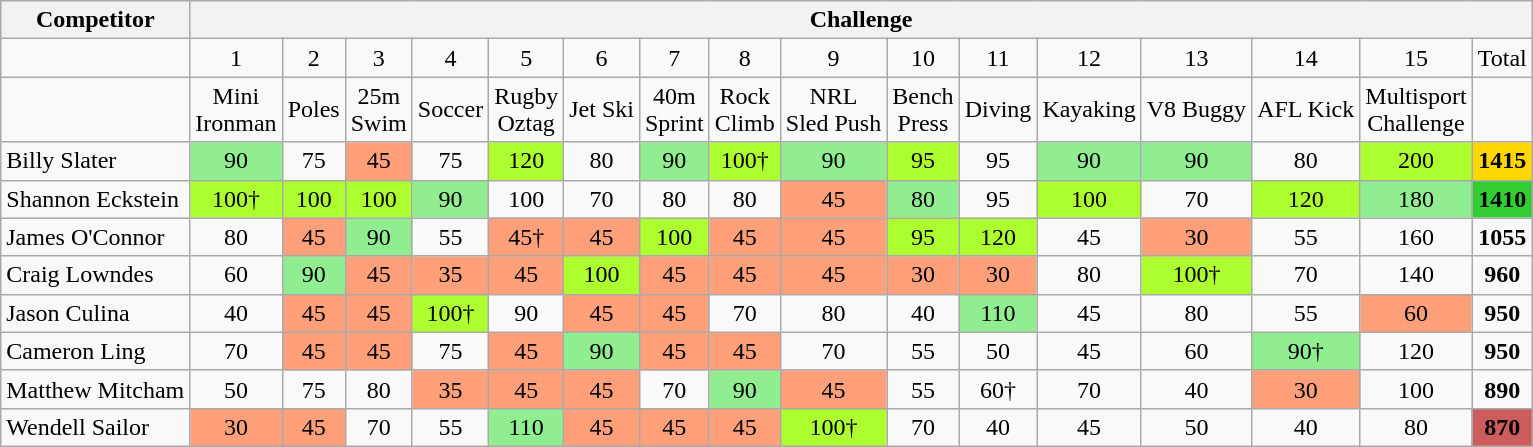<table class="wikitable" style="text-align:center">
<tr>
<th>Competitor</th>
<th colspan="17">Challenge</th>
</tr>
<tr>
<td></td>
<td>1</td>
<td>2</td>
<td>3</td>
<td>4</td>
<td>5</td>
<td>6</td>
<td>7</td>
<td>8</td>
<td>9</td>
<td>10</td>
<td>11</td>
<td>12</td>
<td>13</td>
<td>14</td>
<td>15</td>
<td>Total</td>
</tr>
<tr>
<td></td>
<td>Mini<br>Ironman</td>
<td>Poles</td>
<td>25m<br>Swim</td>
<td>Soccer</td>
<td>Rugby<br>Oztag</td>
<td>Jet Ski</td>
<td>40m<br>Sprint</td>
<td>Rock<br>Climb</td>
<td>NRL<br>Sled Push</td>
<td>Bench<br>Press</td>
<td>Diving</td>
<td>Kayaking</td>
<td>V8 Buggy</td>
<td>AFL Kick</td>
<td>Multisport<br>Challenge</td>
</tr>
<tr>
<td align="left">Billy Slater</td>
<td bgcolor="lightgreen">90</td>
<td>75</td>
<td bgcolor="lightsalmon">45</td>
<td>75</td>
<td bgcolor="greenyellow">120</td>
<td>80</td>
<td bgcolor="lightgreen">90</td>
<td bgcolor="greenyellow">100†</td>
<td bgcolor="lightgreen">90</td>
<td bgcolor="greenyellow">95</td>
<td>95</td>
<td bgcolor="lightgreen">90</td>
<td bgcolor="lightgreen">90</td>
<td>80</td>
<td bgcolor="greenyellow">200</td>
<td bgcolor="gold"><strong>1415</strong></td>
</tr>
<tr>
<td align="left">Shannon Eckstein</td>
<td bgcolor="greenyellow">100†</td>
<td bgcolor="greenyellow">100</td>
<td bgcolor="greenyellow">100</td>
<td bgcolor="lightgreen">90</td>
<td>100</td>
<td>70</td>
<td>80</td>
<td>80</td>
<td bgcolor="lightsalmon">45</td>
<td bgcolor="lightgreen">80</td>
<td>95</td>
<td bgcolor="greenyellow">100</td>
<td>70</td>
<td bgcolor="greenyellow">120</td>
<td bgcolor="lightgreen">180</td>
<td bgcolor="limegreen"><strong>1410</strong></td>
</tr>
<tr>
<td align="left">James O'Connor</td>
<td>80</td>
<td bgcolor="lightsalmon">45</td>
<td bgcolor="lightgreen">90</td>
<td>55</td>
<td bgcolor="lightsalmon">45†</td>
<td bgcolor="lightsalmon">45</td>
<td bgcolor="greenyellow">100</td>
<td bgcolor="lightsalmon">45</td>
<td bgcolor="lightsalmon">45</td>
<td bgcolor="greenyellow">95</td>
<td bgcolor="greenyellow">120</td>
<td>45</td>
<td bgcolor="lightsalmon">30</td>
<td>55</td>
<td>160</td>
<td><strong>1055</strong></td>
</tr>
<tr>
<td align="left">Craig Lowndes</td>
<td>60</td>
<td bgcolor="lightgreen">90</td>
<td bgcolor="lightsalmon">45</td>
<td bgcolor="lightsalmon">35</td>
<td bgcolor="lightsalmon">45</td>
<td bgcolor="greenyellow">100</td>
<td bgcolor="lightsalmon">45</td>
<td bgcolor="lightsalmon">45</td>
<td bgcolor="lightsalmon">45</td>
<td bgcolor="lightsalmon">30</td>
<td bgcolor="lightsalmon">30</td>
<td>80</td>
<td bgcolor="greenyellow">100†</td>
<td>70</td>
<td>140</td>
<td><strong>960</strong></td>
</tr>
<tr>
<td align="left">Jason Culina</td>
<td>40</td>
<td bgcolor="lightsalmon">45</td>
<td bgcolor="lightsalmon">45</td>
<td bgcolor="greenyellow">100†</td>
<td>90</td>
<td bgcolor="lightsalmon">45</td>
<td bgcolor="lightsalmon">45</td>
<td>70</td>
<td>80</td>
<td>40</td>
<td bgcolor="lightgreen">110</td>
<td>45</td>
<td>80</td>
<td>55</td>
<td bgcolor="lightsalmon">60</td>
<td><strong>950</strong></td>
</tr>
<tr>
<td align="left">Cameron Ling</td>
<td>70</td>
<td bgcolor="lightsalmon">45</td>
<td bgcolor="lightsalmon">45</td>
<td>75</td>
<td bgcolor="lightsalmon">45</td>
<td bgcolor="lightgreen">90</td>
<td bgcolor="lightsalmon">45</td>
<td bgcolor="lightsalmon">45</td>
<td>70</td>
<td>55</td>
<td>50</td>
<td>45</td>
<td>60</td>
<td bgcolor="lightgreen">90†</td>
<td>120</td>
<td><strong>950</strong></td>
</tr>
<tr>
<td align="left">Matthew Mitcham</td>
<td>50</td>
<td>75</td>
<td>80</td>
<td bgcolor="lightsalmon">35</td>
<td bgcolor="lightsalmon">45</td>
<td bgcolor="lightsalmon">45</td>
<td>70</td>
<td bgcolor="lightgreen">90</td>
<td bgcolor="lightsalmon">45</td>
<td>55</td>
<td>60†</td>
<td>70</td>
<td>40</td>
<td bgcolor="lightsalmon">30</td>
<td>100</td>
<td><strong>890</strong></td>
</tr>
<tr>
<td align="left">Wendell Sailor</td>
<td bgcolor="lightsalmon">30</td>
<td bgcolor="lightsalmon">45</td>
<td>70</td>
<td>55</td>
<td bgcolor="lightgreen">110</td>
<td bgcolor="lightsalmon">45</td>
<td bgcolor="lightsalmon">45</td>
<td bgcolor="lightsalmon">45</td>
<td bgcolor="greenyellow">100†</td>
<td>70</td>
<td>40</td>
<td>45</td>
<td>50</td>
<td>40</td>
<td>80</td>
<td bgcolor="indianred"><strong>870</strong></td>
</tr>
</table>
